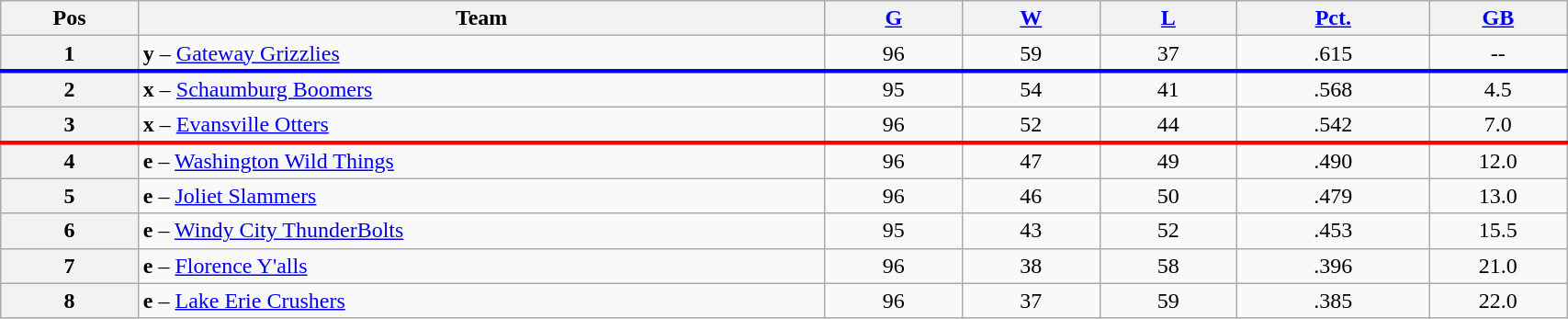<table class="wikitable plainrowheaders" width="90%" style="text-align:center;">
<tr>
<th scope="col" width="5%">Pos</th>
<th scope="col" width="25%">Team</th>
<th scope="col" width="5%"><a href='#'>G</a></th>
<th scope="col" width="5%"><a href='#'>W</a></th>
<th scope="col" width="5%"><a href='#'>L</a></th>
<th scope="col" width="7%"><a href='#'>Pct.</a></th>
<th scope="col" width="5%"><a href='#'>GB</a></th>
</tr>
<tr>
<th>1</th>
<td style="text-align:left;"><strong>y</strong> – <a href='#'>Gateway Grizzlies</a></td>
<td>96</td>
<td>59</td>
<td>37</td>
<td>.615</td>
<td>--</td>
</tr>
<tr>
</tr>
<tr |- style="border-top:3px solid blue;">
<th>2</th>
<td style="text-align:left;"><strong>x</strong> – <a href='#'>Schaumburg Boomers</a></td>
<td>95</td>
<td>54</td>
<td>41</td>
<td>.568</td>
<td>4.5</td>
</tr>
<tr>
<th>3</th>
<td style="text-align:left;"><strong>x</strong> – <a href='#'>Evansville Otters</a></td>
<td>96</td>
<td>52</td>
<td>44</td>
<td>.542</td>
<td>7.0</td>
</tr>
<tr>
</tr>
<tr |- style="border-top:3px solid red;">
<th>4</th>
<td style="text-align:left;"><strong>e</strong> – <a href='#'>Washington Wild Things</a></td>
<td>96</td>
<td>47</td>
<td>49</td>
<td>.490</td>
<td>12.0</td>
</tr>
<tr>
<th>5</th>
<td style="text-align:left;"><strong>e</strong> – <a href='#'>Joliet Slammers</a></td>
<td>96</td>
<td>46</td>
<td>50</td>
<td>.479</td>
<td>13.0</td>
</tr>
<tr>
<th>6</th>
<td style="text-align:left;"><strong>e</strong> – <a href='#'>Windy City ThunderBolts</a></td>
<td>95</td>
<td>43</td>
<td>52</td>
<td>.453</td>
<td>15.5</td>
</tr>
<tr>
<th>7</th>
<td style="text-align:left;"><strong>e</strong> – <a href='#'>Florence Y'alls</a></td>
<td>96</td>
<td>38</td>
<td>58</td>
<td>.396</td>
<td>21.0</td>
</tr>
<tr>
<th>8</th>
<td style="text-align:left;"><strong>e</strong> – <a href='#'>Lake Erie Crushers</a></td>
<td>96</td>
<td>37</td>
<td>59</td>
<td>.385</td>
<td>22.0</td>
</tr>
</table>
